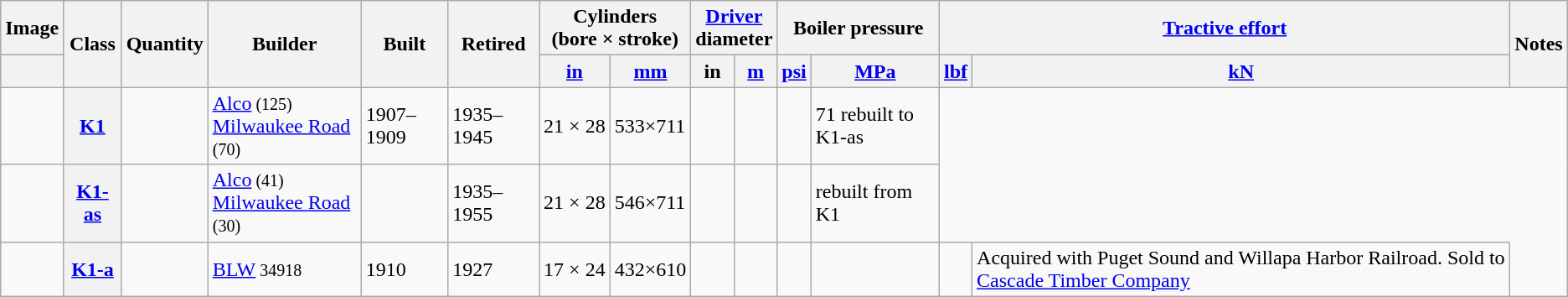<table class="wikitable sortable">
<tr>
<th>Image</th>
<th rowspan="2">Class</th>
<th rowspan="2">Quantity</th>
<th rowspan="2">Builder</th>
<th rowspan="2">Built</th>
<th rowspan="2">Retired</th>
<th colspan="2">Cylinders<br>(bore × stroke)</th>
<th colspan="2"><a href='#'>Driver</a><br>diameter</th>
<th colspan="2">Boiler pressure</th>
<th colspan="2"><a href='#'>Tractive effort</a></th>
<th rowspan="2">Notes</th>
</tr>
<tr>
<th></th>
<th><a href='#'>in</a></th>
<th><a href='#'>mm</a></th>
<th>in</th>
<th><a href='#'>m</a></th>
<th><a href='#'>psi</a></th>
<th><a href='#'>MPa</a></th>
<th><a href='#'>lbf</a></th>
<th><a href='#'>kN</a></th>
</tr>
<tr>
<td></td>
<th><a href='#'>K1</a></th>
<td></td>
<td><a href='#'>Alco</a><small> (125)</small><br><a href='#'>Milwaukee Road</a><small> (70)</small></td>
<td>1907–1909</td>
<td>1935–1945</td>
<td>21 × 28</td>
<td>533×711</td>
<td></td>
<td></td>
<td></td>
<td>71 rebuilt to K1-as</td>
</tr>
<tr>
<td></td>
<th><a href='#'>K1-as</a></th>
<td></td>
<td><a href='#'>Alco</a><small> (41)</small><br><a href='#'>Milwaukee Road</a><small> (30)</small></td>
<td></td>
<td>1935–1955</td>
<td>21 × 28</td>
<td>546×711</td>
<td></td>
<td></td>
<td></td>
<td>rebuilt from K1</td>
</tr>
<tr>
<td></td>
<th><a href='#'>K1-a</a></th>
<td></td>
<td><a href='#'>BLW</a><small> 34918</small></td>
<td>1910</td>
<td>1927</td>
<td>17 × 24</td>
<td>432×610</td>
<td></td>
<td> </td>
<td> </td>
<td> </td>
<td> </td>
<td>Acquired with Puget Sound and Willapa Harbor Railroad. Sold to <a href='#'>Cascade Timber Company</a></td>
</tr>
</table>
